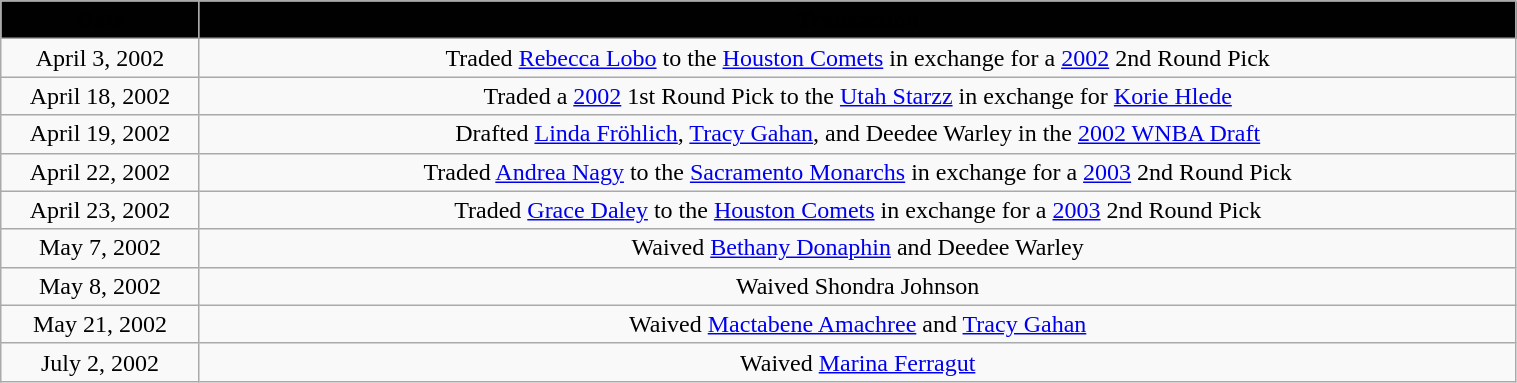<table class="wikitable" style="width:80%; text-align: center;">
<tr>
<th style="background: #010101" width=125"><span>Date</span></th>
<th style="background: #010101"><span>Transaction</span></th>
</tr>
<tr>
<td>April 3, 2002</td>
<td>Traded <a href='#'>Rebecca Lobo</a> to the <a href='#'>Houston Comets</a> in exchange for a <a href='#'>2002</a> 2nd Round Pick</td>
</tr>
<tr>
<td>April 18, 2002</td>
<td>Traded a <a href='#'>2002</a> 1st Round Pick to the <a href='#'>Utah Starzz</a> in exchange for <a href='#'>Korie Hlede</a></td>
</tr>
<tr>
<td>April 19, 2002</td>
<td>Drafted <a href='#'>Linda Fröhlich</a>, <a href='#'>Tracy Gahan</a>, and Deedee Warley in the <a href='#'>2002 WNBA Draft</a></td>
</tr>
<tr>
<td>April 22, 2002</td>
<td>Traded <a href='#'>Andrea Nagy</a> to the <a href='#'>Sacramento Monarchs</a> in exchange for a <a href='#'>2003</a> 2nd Round Pick</td>
</tr>
<tr>
<td>April 23, 2002</td>
<td>Traded <a href='#'>Grace Daley</a> to the <a href='#'>Houston Comets</a> in exchange for a <a href='#'>2003</a> 2nd Round Pick</td>
</tr>
<tr>
<td>May 7, 2002</td>
<td>Waived <a href='#'>Bethany Donaphin</a> and Deedee Warley</td>
</tr>
<tr>
<td>May 8, 2002</td>
<td>Waived Shondra Johnson</td>
</tr>
<tr>
<td>May 21, 2002</td>
<td>Waived <a href='#'>Mactabene Amachree</a> and <a href='#'>Tracy Gahan</a></td>
</tr>
<tr>
<td>July 2, 2002</td>
<td>Waived <a href='#'>Marina Ferragut</a></td>
</tr>
</table>
